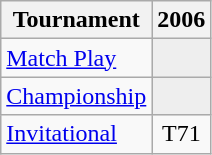<table class="wikitable" style="text-align:center;">
<tr>
<th>Tournament</th>
<th>2006</th>
</tr>
<tr>
<td align="left"><a href='#'>Match Play</a></td>
<td style="background:#eeeeee;"></td>
</tr>
<tr>
<td align="left"><a href='#'>Championship</a></td>
<td style="background:#eeeeee;"></td>
</tr>
<tr>
<td align="left"><a href='#'>Invitational</a></td>
<td>T71</td>
</tr>
</table>
